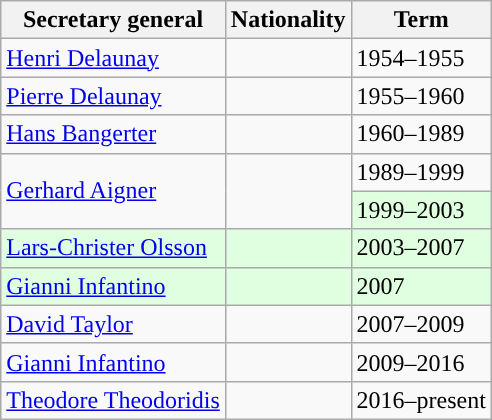<table class="wikitable">
<tr>
<th>Secretary general</th>
<th>Nationality</th>
<th>Term</th>
</tr>
<tr>
<td><a href='#'>Henri Delaunay</a></td>
<td></td>
<td>1954–1955</td>
</tr>
<tr>
<td><a href='#'>Pierre Delaunay</a></td>
<td></td>
<td>1955–1960</td>
</tr>
<tr>
<td><a href='#'>Hans Bangerter</a></td>
<td></td>
<td>1960–1989</td>
</tr>
<tr>
<td rowspan="2"><a href='#'>Gerhard Aigner</a></td>
<td rowspan="2"></td>
<td>1989–1999</td>
</tr>
<tr style="background:#e0ffe0">
<td>1999–2003</td>
</tr>
<tr style="background:#e0ffe0">
<td><a href='#'>Lars-Christer Olsson</a></td>
<td></td>
<td>2003–2007</td>
</tr>
<tr style="background:#e0ffe0">
<td><a href='#'>Gianni Infantino</a></td>
<td><br></td>
<td>2007</td>
</tr>
<tr>
<td><a href='#'>David Taylor</a></td>
<td></td>
<td>2007–2009</td>
</tr>
<tr>
<td><a href='#'>Gianni Infantino</a></td>
<td><br></td>
<td>2009–2016</td>
</tr>
<tr>
<td><a href='#'>Theodore Theodoridis</a></td>
<td></td>
<td>2016–present</td>
</tr>
</table>
